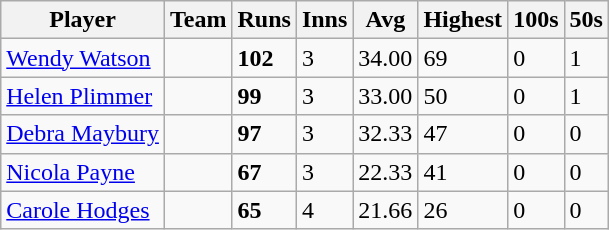<table class="wikitable">
<tr>
<th>Player</th>
<th>Team</th>
<th>Runs</th>
<th>Inns</th>
<th>Avg</th>
<th>Highest</th>
<th>100s</th>
<th>50s</th>
</tr>
<tr>
<td><a href='#'>Wendy Watson</a></td>
<td></td>
<td><strong>102</strong></td>
<td>3</td>
<td>34.00</td>
<td>69</td>
<td>0</td>
<td>1</td>
</tr>
<tr>
<td><a href='#'>Helen Plimmer</a></td>
<td></td>
<td><strong>99</strong></td>
<td>3</td>
<td>33.00</td>
<td>50</td>
<td>0</td>
<td>1</td>
</tr>
<tr>
<td><a href='#'>Debra Maybury</a></td>
<td></td>
<td><strong>97</strong></td>
<td>3</td>
<td>32.33</td>
<td>47</td>
<td>0</td>
<td>0</td>
</tr>
<tr>
<td><a href='#'>Nicola Payne</a></td>
<td></td>
<td><strong>67</strong></td>
<td>3</td>
<td>22.33</td>
<td>41</td>
<td>0</td>
<td>0</td>
</tr>
<tr>
<td><a href='#'>Carole Hodges</a></td>
<td></td>
<td><strong>65</strong></td>
<td>4</td>
<td>21.66</td>
<td>26</td>
<td>0</td>
<td>0</td>
</tr>
</table>
